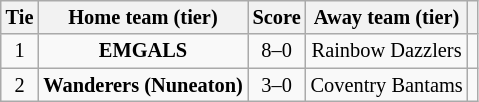<table class="wikitable" style="text-align:center; font-size:85%">
<tr>
<th>Tie</th>
<th>Home team (tier)</th>
<th>Score</th>
<th>Away team (tier)</th>
<th></th>
</tr>
<tr>
<td align="center">1</td>
<td><strong>EMGALS</strong></td>
<td align="center">8–0</td>
<td>Rainbow Dazzlers</td>
<td></td>
</tr>
<tr>
<td align="center">2</td>
<td><strong>Wanderers (Nuneaton)</strong></td>
<td align="center">3–0</td>
<td>Coventry Bantams</td>
<td></td>
</tr>
</table>
